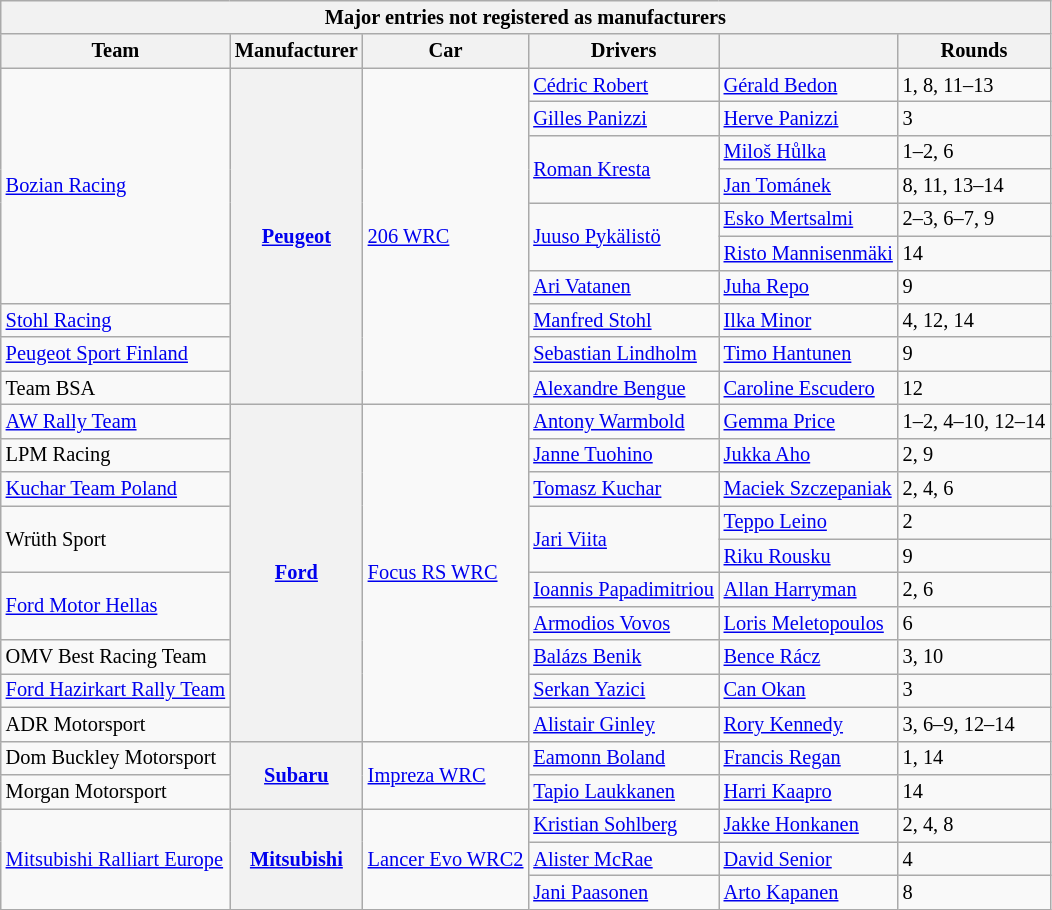<table class="wikitable collapsible" style="font-size: 85%">
<tr>
<th colspan="6">Major entries not registered as manufacturers</th>
</tr>
<tr>
<th>Team</th>
<th>Manufacturer</th>
<th>Car</th>
<th>Drivers</th>
<th></th>
<th>Rounds</th>
</tr>
<tr>
<td rowspan="7"> <a href='#'>Bozian Racing</a></td>
<th rowspan="10"><a href='#'>Peugeot</a></th>
<td rowspan="10"><a href='#'>206 WRC</a></td>
<td> <a href='#'>Cédric Robert</a></td>
<td> <a href='#'>Gérald Bedon</a></td>
<td>1, 8, 11–13</td>
</tr>
<tr>
<td> <a href='#'>Gilles Panizzi</a></td>
<td> <a href='#'>Herve Panizzi</a></td>
<td>3</td>
</tr>
<tr>
<td rowspan="2"> <a href='#'>Roman Kresta</a></td>
<td> <a href='#'>Miloš Hůlka</a></td>
<td>1–2, 6</td>
</tr>
<tr>
<td> <a href='#'>Jan Tománek</a></td>
<td>8, 11, 13–14</td>
</tr>
<tr>
<td rowspan="2"> <a href='#'>Juuso Pykälistö</a></td>
<td> <a href='#'>Esko Mertsalmi</a></td>
<td>2–3, 6–7, 9</td>
</tr>
<tr>
<td> <a href='#'>Risto Mannisenmäki</a></td>
<td>14</td>
</tr>
<tr>
<td> <a href='#'>Ari Vatanen</a></td>
<td> <a href='#'>Juha Repo</a></td>
<td>9</td>
</tr>
<tr>
<td> <a href='#'>Stohl Racing</a></td>
<td> <a href='#'>Manfred Stohl</a></td>
<td> <a href='#'>Ilka Minor</a></td>
<td>4, 12, 14</td>
</tr>
<tr>
<td> <a href='#'>Peugeot Sport Finland</a></td>
<td> <a href='#'>Sebastian Lindholm</a></td>
<td> <a href='#'>Timo Hantunen</a></td>
<td>9</td>
</tr>
<tr>
<td> Team BSA</td>
<td> <a href='#'>Alexandre Bengue</a></td>
<td> <a href='#'>Caroline Escudero</a></td>
<td>12</td>
</tr>
<tr>
<td> <a href='#'>AW Rally Team</a></td>
<th rowspan="10"><a href='#'>Ford</a></th>
<td rowspan="10"><a href='#'>Focus RS WRC</a></td>
<td> <a href='#'>Antony Warmbold</a></td>
<td> <a href='#'>Gemma Price</a></td>
<td nowrap>1–2, 4–10, 12–14</td>
</tr>
<tr>
<td> LPM Racing</td>
<td> <a href='#'>Janne Tuohino</a></td>
<td> <a href='#'>Jukka Aho</a></td>
<td>2, 9</td>
</tr>
<tr>
<td> <a href='#'>Kuchar Team Poland</a></td>
<td> <a href='#'>Tomasz Kuchar</a></td>
<td nowrap> <a href='#'>Maciek Szczepaniak</a></td>
<td>2, 4, 6</td>
</tr>
<tr>
<td rowspan="2"> Wrüth Sport</td>
<td rowspan="2"> <a href='#'>Jari Viita</a></td>
<td> <a href='#'>Teppo Leino</a></td>
<td>2</td>
</tr>
<tr>
<td> <a href='#'>Riku Rousku</a></td>
<td>9</td>
</tr>
<tr>
<td rowspan="2"> <a href='#'>Ford Motor Hellas</a></td>
<td nowrap> <a href='#'>Ioannis Papadimitriou</a></td>
<td> <a href='#'>Allan Harryman</a></td>
<td>2, 6</td>
</tr>
<tr>
<td> <a href='#'>Armodios Vovos</a></td>
<td> <a href='#'>Loris Meletopoulos</a></td>
<td>6</td>
</tr>
<tr>
<td> OMV Best Racing Team</td>
<td> <a href='#'>Balázs Benik</a></td>
<td> <a href='#'>Bence Rácz</a></td>
<td>3, 10</td>
</tr>
<tr>
<td nowrap> <a href='#'>Ford Hazirkart Rally Team</a></td>
<td> <a href='#'>Serkan Yazici</a></td>
<td> <a href='#'>Can Okan</a></td>
<td>3</td>
</tr>
<tr>
<td> ADR Motorsport</td>
<td> <a href='#'>Alistair Ginley</a></td>
<td> <a href='#'>Rory Kennedy</a></td>
<td>3, 6–9, 12–14</td>
</tr>
<tr>
<td> Dom Buckley Motorsport</td>
<th rowspan="2"><a href='#'>Subaru</a></th>
<td rowspan="2"><a href='#'>Impreza WRC</a></td>
<td> <a href='#'>Eamonn Boland</a></td>
<td> <a href='#'>Francis Regan</a></td>
<td>1, 14</td>
</tr>
<tr>
<td> Morgan Motorsport</td>
<td> <a href='#'>Tapio Laukkanen</a></td>
<td> <a href='#'>Harri Kaapro</a></td>
<td>14</td>
</tr>
<tr>
<td rowspan="3"> <a href='#'>Mitsubishi Ralliart Europe</a></td>
<th rowspan="3"><a href='#'>Mitsubishi</a></th>
<td rowspan="3" nowrap><a href='#'>Lancer Evo WRC2</a></td>
<td> <a href='#'>Kristian Sohlberg</a></td>
<td> <a href='#'>Jakke Honkanen</a></td>
<td>2, 4, 8</td>
</tr>
<tr>
<td> <a href='#'>Alister McRae</a></td>
<td> <a href='#'>David Senior</a></td>
<td>4</td>
</tr>
<tr>
<td> <a href='#'>Jani Paasonen</a></td>
<td> <a href='#'>Arto Kapanen</a></td>
<td>8</td>
</tr>
</table>
